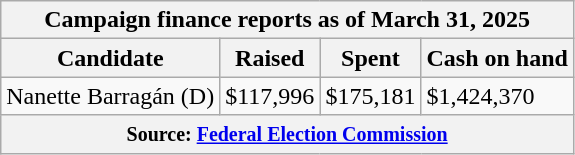<table class="wikitable sortable">
<tr>
<th colspan=4>Campaign finance reports as of March 31, 2025</th>
</tr>
<tr style="text-align:center;">
<th>Candidate</th>
<th>Raised</th>
<th>Spent</th>
<th>Cash on hand</th>
</tr>
<tr>
<td>Nanette Barragán (D)</td>
<td>$117,996</td>
<td>$175,181</td>
<td>$1,424,370</td>
</tr>
<tr>
<th colspan="4"><small>Source: <a href='#'>Federal Election Commission</a></small></th>
</tr>
</table>
